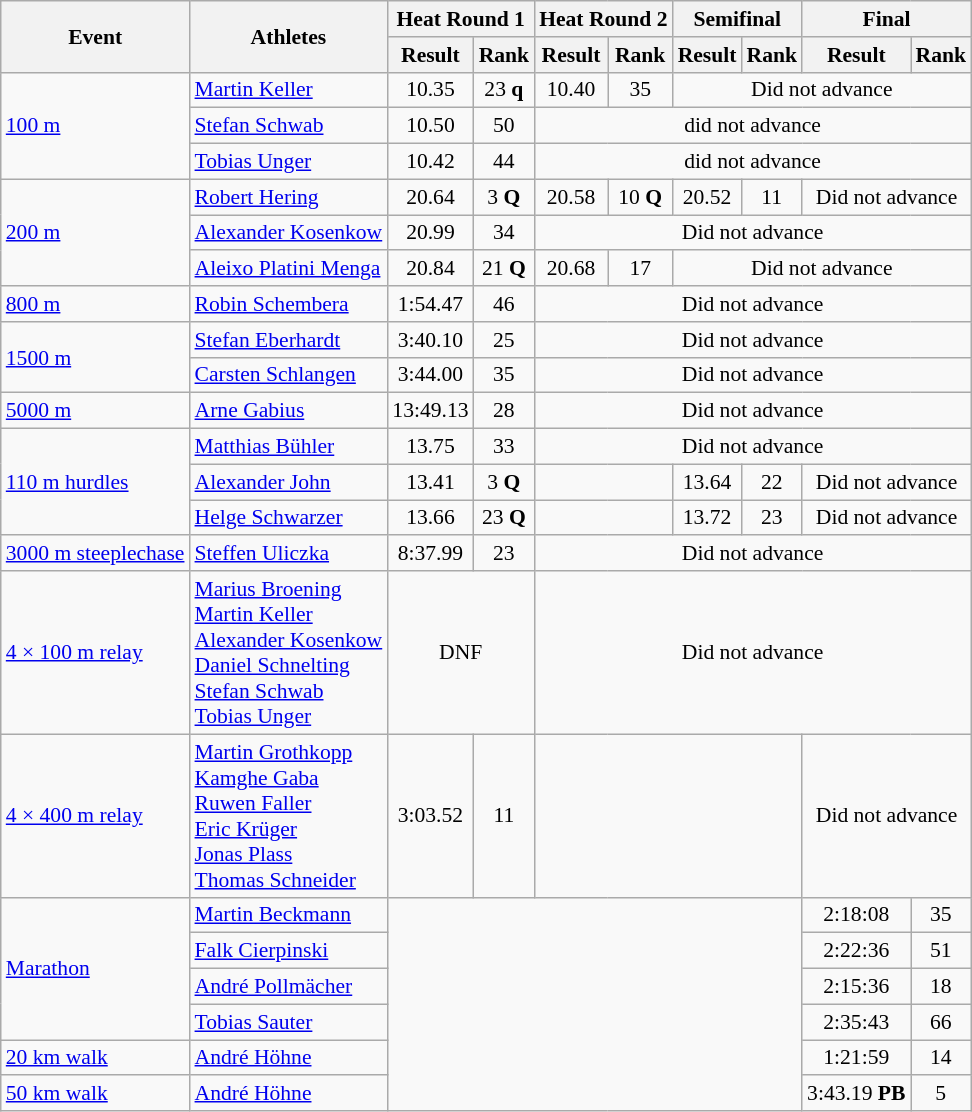<table class="wikitable" border="1" style="font-size:90%">
<tr>
<th rowspan="2">Event</th>
<th rowspan="2">Athletes</th>
<th colspan="2">Heat Round 1</th>
<th colspan="2">Heat Round 2</th>
<th colspan="2">Semifinal</th>
<th colspan="2">Final</th>
</tr>
<tr>
<th>Result</th>
<th>Rank</th>
<th>Result</th>
<th>Rank</th>
<th>Result</th>
<th>Rank</th>
<th>Result</th>
<th>Rank</th>
</tr>
<tr>
<td rowspan="3"><a href='#'>100 m</a></td>
<td><a href='#'>Martin Keller</a></td>
<td align=center>10.35</td>
<td align=center>23 <strong>q</strong></td>
<td align=center>10.40</td>
<td align=center>35</td>
<td align=center colspan="4">Did not advance</td>
</tr>
<tr>
<td><a href='#'>Stefan Schwab</a></td>
<td align=center>10.50</td>
<td align=center>50</td>
<td align=center colspan=6>did not advance</td>
</tr>
<tr>
<td><a href='#'>Tobias Unger</a></td>
<td align=center>10.42</td>
<td align=center>44</td>
<td align=center colspan=6>did not advance</td>
</tr>
<tr>
<td rowspan="3"><a href='#'>200 m</a></td>
<td><a href='#'>Robert Hering</a></td>
<td align=center>20.64</td>
<td align=center>3 <strong>Q</strong></td>
<td align=center>20.58</td>
<td align=center>10 <strong>Q</strong></td>
<td align=center>20.52</td>
<td align=center>11</td>
<td align=center colspan="2">Did not advance</td>
</tr>
<tr>
<td><a href='#'>Alexander Kosenkow</a></td>
<td align=center>20.99</td>
<td align=center>34</td>
<td align=center colspan="6">Did not advance</td>
</tr>
<tr>
<td><a href='#'>Aleixo Platini Menga</a></td>
<td align=center>20.84</td>
<td align=center>21 <strong>Q</strong></td>
<td align=center>20.68</td>
<td align=center>17</td>
<td align=center colspan="4">Did not advance</td>
</tr>
<tr>
<td><a href='#'>800 m</a></td>
<td><a href='#'>Robin Schembera</a></td>
<td align=center>1:54.47</td>
<td align=center>46</td>
<td align=center colspan="6">Did not advance</td>
</tr>
<tr>
<td rowspan="2"><a href='#'>1500 m</a></td>
<td><a href='#'>Stefan Eberhardt</a></td>
<td align=center>3:40.10</td>
<td align=center>25</td>
<td align=center colspan="6">Did not advance</td>
</tr>
<tr>
<td><a href='#'>Carsten Schlangen</a></td>
<td align=center>3:44.00</td>
<td align=center>35</td>
<td align=center colspan="6">Did not advance</td>
</tr>
<tr>
<td><a href='#'>5000 m</a></td>
<td><a href='#'>Arne Gabius</a></td>
<td align=center>13:49.13</td>
<td align=center>28</td>
<td align=center colspan="6">Did not advance</td>
</tr>
<tr>
<td rowspan="3"><a href='#'>110 m hurdles</a></td>
<td><a href='#'>Matthias Bühler</a></td>
<td align=center>13.75</td>
<td align=center>33</td>
<td align=center colspan="6">Did not advance</td>
</tr>
<tr>
<td><a href='#'>Alexander John</a></td>
<td align=center>13.41</td>
<td align=center>3 <strong>Q</strong></td>
<td align=center colspan="2"></td>
<td align=center>13.64</td>
<td align=center>22</td>
<td align=center colspan="2">Did not advance</td>
</tr>
<tr>
<td><a href='#'>Helge Schwarzer</a></td>
<td align=center>13.66</td>
<td align=center>23 <strong>Q</strong></td>
<td align=center colspan="2"></td>
<td align=center>13.72</td>
<td align=center>23</td>
<td align=center colspan="2">Did not advance</td>
</tr>
<tr>
<td><a href='#'>3000 m steeplechase</a></td>
<td><a href='#'>Steffen Uliczka</a></td>
<td align=center>8:37.99</td>
<td align=center>23</td>
<td align=center colspan="6">Did not advance</td>
</tr>
<tr>
<td><a href='#'>4 × 100 m relay</a></td>
<td><a href='#'>Marius Broening</a><br><a href='#'>Martin Keller</a><br><a href='#'>Alexander Kosenkow</a><br><a href='#'>Daniel Schnelting</a><br><a href='#'>Stefan Schwab</a><br><a href='#'>Tobias Unger</a></td>
<td align=center colspan="2">DNF</td>
<td align=center colspan="6">Did not advance</td>
</tr>
<tr>
<td><a href='#'>4 × 400 m relay</a></td>
<td><a href='#'>Martin Grothkopp</a><br><a href='#'>Kamghe Gaba</a><br><a href='#'>Ruwen Faller</a><br><a href='#'>Eric Krüger</a><br><a href='#'>Jonas Plass</a><br><a href='#'>Thomas Schneider</a></td>
<td align=center>3:03.52</td>
<td align=center>11</td>
<td align=center colspan="4"></td>
<td align=center colspan="2">Did not advance</td>
</tr>
<tr>
<td rowspan="4"><a href='#'>Marathon</a></td>
<td><a href='#'>Martin Beckmann</a></td>
<td align=center colspan="6" rowspan="6"></td>
<td align=center>2:18:08</td>
<td align=center>35</td>
</tr>
<tr>
<td><a href='#'>Falk Cierpinski</a></td>
<td align=center>2:22:36</td>
<td align=center>51</td>
</tr>
<tr>
<td><a href='#'>André Pollmächer</a></td>
<td align=center>2:15:36</td>
<td align=center>18</td>
</tr>
<tr>
<td><a href='#'>Tobias Sauter</a></td>
<td align=center>2:35:43</td>
<td align=center>66</td>
</tr>
<tr>
<td><a href='#'>20 km walk</a></td>
<td><a href='#'>André Höhne</a></td>
<td align=center>1:21:59</td>
<td align=center>14</td>
</tr>
<tr>
<td><a href='#'>50 km walk</a></td>
<td><a href='#'>André Höhne</a></td>
<td align=center>3:43.19 <strong>PB</strong></td>
<td align=center>5</td>
</tr>
</table>
